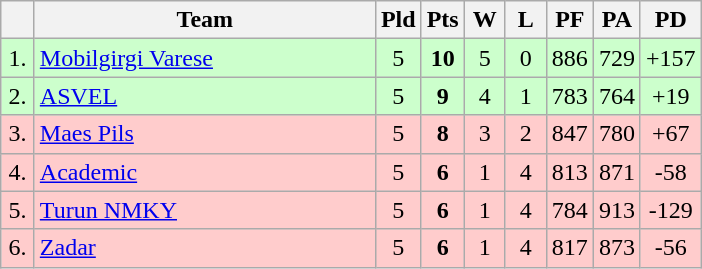<table class="wikitable" style="text-align:center">
<tr>
<th width=15></th>
<th width=220>Team</th>
<th width=20>Pld</th>
<th width=20>Pts</th>
<th width=20>W</th>
<th width=20>L</th>
<th width=20>PF</th>
<th width=20>PA</th>
<th width=20>PD</th>
</tr>
<tr style="background: #ccffcc;">
<td>1.</td>
<td align=left> <a href='#'>Mobilgirgi Varese</a></td>
<td>5</td>
<td><strong>10</strong></td>
<td>5</td>
<td>0</td>
<td>886</td>
<td>729</td>
<td>+157</td>
</tr>
<tr style="background: #ccffcc;">
<td>2.</td>
<td align=left> <a href='#'>ASVEL</a></td>
<td>5</td>
<td><strong>9</strong></td>
<td>4</td>
<td>1</td>
<td>783</td>
<td>764</td>
<td>+19</td>
</tr>
<tr style="background: #ffcccc;">
<td>3.</td>
<td align=left> <a href='#'>Maes Pils</a></td>
<td>5</td>
<td><strong>8</strong></td>
<td>3</td>
<td>2</td>
<td>847</td>
<td>780</td>
<td>+67</td>
</tr>
<tr style="background: #ffcccc;">
<td>4.</td>
<td align=left> <a href='#'>Academic</a></td>
<td>5</td>
<td><strong>6</strong></td>
<td>1</td>
<td>4</td>
<td>813</td>
<td>871</td>
<td>-58</td>
</tr>
<tr style="background: #ffcccc;">
<td>5.</td>
<td align=left> <a href='#'>Turun NMKY</a></td>
<td>5</td>
<td><strong>6</strong></td>
<td>1</td>
<td>4</td>
<td>784</td>
<td>913</td>
<td>-129</td>
</tr>
<tr style="background: #ffcccc;">
<td>6.</td>
<td align=left> <a href='#'>Zadar</a></td>
<td>5</td>
<td><strong>6</strong></td>
<td>1</td>
<td>4</td>
<td>817</td>
<td>873</td>
<td>-56</td>
</tr>
</table>
